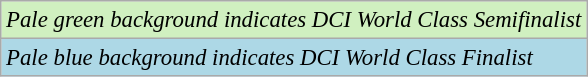<table class="wikitable" style="font-size:95%;">
<tr>
<td style="background-color:#d0f0c0"><em>Pale green background indicates DCI World Class Semifinalist</em></td>
</tr>
<tr>
<td style="background-color:#add8e6"><em>Pale blue background indicates DCI World Class Finalist</em></td>
</tr>
</table>
